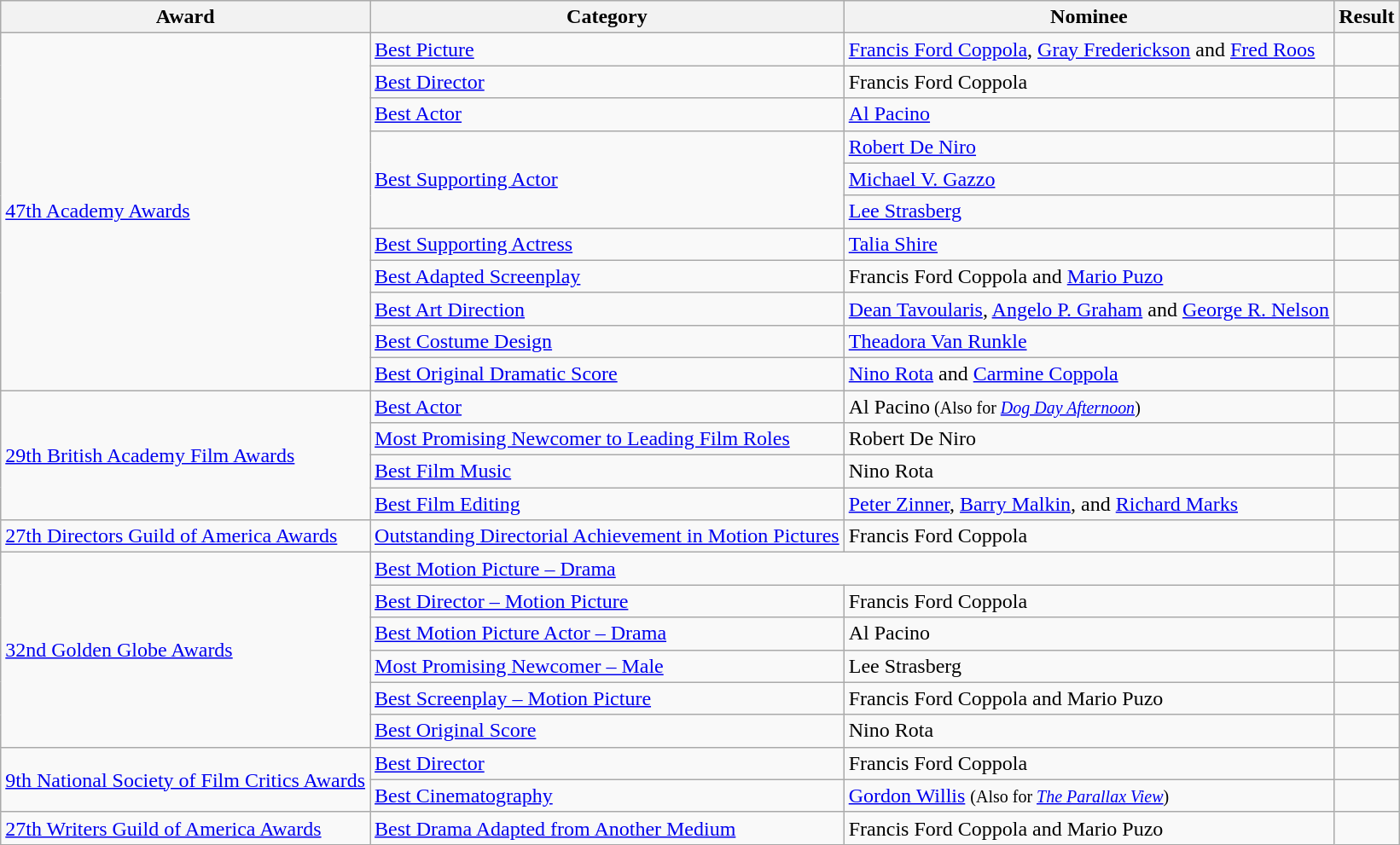<table class="wikitable">
<tr>
<th>Award</th>
<th>Category</th>
<th>Nominee</th>
<th>Result</th>
</tr>
<tr>
<td rowspan="11"><a href='#'>47th Academy Awards</a></td>
<td><a href='#'>Best Picture</a></td>
<td><a href='#'>Francis Ford Coppola</a>, <a href='#'>Gray Frederickson</a> and <a href='#'>Fred Roos</a></td>
<td></td>
</tr>
<tr>
<td><a href='#'>Best Director</a></td>
<td>Francis Ford Coppola</td>
<td></td>
</tr>
<tr>
<td><a href='#'>Best Actor</a></td>
<td><a href='#'>Al Pacino</a></td>
<td></td>
</tr>
<tr>
<td rowspan="3"><a href='#'>Best Supporting Actor</a></td>
<td><a href='#'>Robert De Niro</a></td>
<td></td>
</tr>
<tr>
<td><a href='#'>Michael V. Gazzo</a></td>
<td></td>
</tr>
<tr>
<td><a href='#'>Lee Strasberg</a></td>
<td></td>
</tr>
<tr>
<td><a href='#'>Best Supporting Actress</a></td>
<td><a href='#'>Talia Shire</a></td>
<td></td>
</tr>
<tr>
<td><a href='#'>Best Adapted Screenplay</a></td>
<td>Francis Ford Coppola and <a href='#'>Mario Puzo</a></td>
<td></td>
</tr>
<tr>
<td><a href='#'>Best Art Direction</a></td>
<td><a href='#'>Dean Tavoularis</a>, <a href='#'>Angelo P. Graham</a> and <a href='#'>George R. Nelson</a></td>
<td></td>
</tr>
<tr>
<td><a href='#'>Best Costume Design</a></td>
<td><a href='#'>Theadora Van Runkle</a></td>
<td></td>
</tr>
<tr>
<td><a href='#'>Best Original Dramatic Score</a></td>
<td><a href='#'>Nino Rota</a> and <a href='#'>Carmine Coppola</a></td>
<td></td>
</tr>
<tr>
<td rowspan="4"><a href='#'>29th British Academy Film Awards</a></td>
<td><a href='#'>Best Actor</a></td>
<td>Al Pacino<small> (Also for <em><a href='#'>Dog Day Afternoon</a></em>)</small></td>
<td></td>
</tr>
<tr>
<td><a href='#'>Most Promising Newcomer to Leading Film Roles</a></td>
<td>Robert De Niro</td>
<td></td>
</tr>
<tr>
<td><a href='#'>Best Film Music</a></td>
<td>Nino Rota</td>
<td></td>
</tr>
<tr>
<td><a href='#'>Best Film Editing</a></td>
<td><a href='#'>Peter Zinner</a>, <a href='#'>Barry Malkin</a>, and <a href='#'>Richard Marks</a></td>
<td></td>
</tr>
<tr>
<td><a href='#'>27th Directors Guild of America Awards</a></td>
<td><a href='#'>Outstanding Directorial Achievement in Motion Pictures</a></td>
<td>Francis Ford Coppola</td>
<td></td>
</tr>
<tr>
<td rowspan="6"><a href='#'>32nd Golden Globe Awards</a></td>
<td colspan="2"><a href='#'>Best Motion Picture – Drama</a></td>
<td></td>
</tr>
<tr>
<td><a href='#'>Best Director – Motion Picture</a></td>
<td>Francis Ford Coppola</td>
<td></td>
</tr>
<tr>
<td><a href='#'>Best Motion Picture Actor – Drama</a></td>
<td>Al Pacino</td>
<td></td>
</tr>
<tr>
<td><a href='#'>Most Promising Newcomer – Male</a></td>
<td>Lee Strasberg</td>
<td></td>
</tr>
<tr>
<td><a href='#'>Best Screenplay – Motion Picture</a></td>
<td>Francis Ford Coppola and Mario Puzo</td>
<td></td>
</tr>
<tr>
<td><a href='#'>Best Original Score</a></td>
<td>Nino Rota</td>
<td></td>
</tr>
<tr>
<td rowspan="2"><a href='#'>9th National Society of Film Critics Awards</a></td>
<td><a href='#'>Best Director</a></td>
<td>Francis Ford Coppola</td>
<td></td>
</tr>
<tr>
<td><a href='#'>Best Cinematography</a></td>
<td><a href='#'>Gordon Willis</a> <small> (Also for <em><a href='#'>The Parallax View</a></em>)</small></td>
<td></td>
</tr>
<tr>
<td><a href='#'>27th Writers Guild of America Awards</a></td>
<td><a href='#'>Best Drama Adapted from Another Medium</a></td>
<td>Francis Ford Coppola and Mario Puzo</td>
<td></td>
</tr>
</table>
